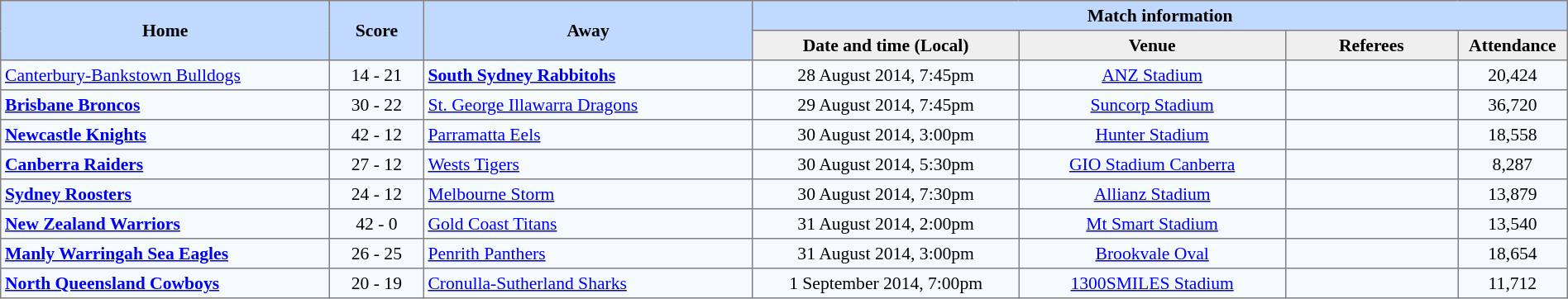<table border="1" cellpadding="3" cellspacing="0" style="border-collapse:collapse; font-size:90%; width:100%;">
<tr style="background:#c1d8ff;">
<th rowspan="2" style="width:21%;">Home</th>
<th rowspan="2" style="width:6%;">Score</th>
<th rowspan="2" style="width:21%;">Away</th>
<th colspan=6>Match information</th>
</tr>
<tr style="background:#efefef;">
<th width=17%>Date and time (Local)</th>
<th width=17%>Venue</th>
<th width=11%>Referees</th>
<th width=7%>Attendance</th>
</tr>
<tr style="text-align:center; background:#f5faff;">
<td align=left> <a href='#'>Canterbury-Bankstown Bulldogs</a></td>
<td>14 - 21</td>
<td align=left> <strong><a href='#'>South Sydney Rabbitohs</a></strong></td>
<td>28 August 2014, 7:45pm</td>
<td><a href='#'>ANZ Stadium</a></td>
<td></td>
<td>20,424</td>
</tr>
<tr style="text-align:center; background:#f5faff;">
<td align=left> <strong><a href='#'>Brisbane Broncos</a></strong></td>
<td>30 - 22</td>
<td align=left> <a href='#'>St. George Illawarra Dragons</a></td>
<td>29 August 2014, 7:45pm</td>
<td><a href='#'>Suncorp Stadium</a></td>
<td></td>
<td>36,720</td>
</tr>
<tr style="text-align:center; background:#f5faff;">
<td align=left> <strong><a href='#'>Newcastle Knights</a></strong></td>
<td>42 - 12</td>
<td align=left> <a href='#'>Parramatta Eels</a></td>
<td>30 August 2014, 3:00pm</td>
<td><a href='#'>Hunter Stadium</a></td>
<td></td>
<td>18,558</td>
</tr>
<tr style="text-align:center; background:#f5faff;">
<td align=left> <strong><a href='#'>Canberra Raiders</a></strong></td>
<td>27 - 12</td>
<td align=left> <a href='#'>Wests Tigers</a></td>
<td>30 August 2014, 5:30pm</td>
<td><a href='#'>GIO Stadium Canberra</a></td>
<td></td>
<td>8,287</td>
</tr>
<tr style="text-align:center; background:#f5faff;">
<td align=left> <strong><a href='#'>Sydney Roosters</a></strong></td>
<td>24 - 12</td>
<td align=left> <a href='#'>Melbourne Storm</a></td>
<td>30 August 2014, 7:30pm</td>
<td><a href='#'>Allianz Stadium</a></td>
<td></td>
<td>13,879</td>
</tr>
<tr style="text-align:center; background:#f5faff;">
<td align=left> <strong><a href='#'>New Zealand Warriors</a></strong></td>
<td>42 - 0</td>
<td align=left> <a href='#'>Gold Coast Titans</a></td>
<td>31 August 2014, 2:00pm</td>
<td><a href='#'>Mt Smart Stadium</a></td>
<td></td>
<td>13,540</td>
</tr>
<tr style="text-align:center; background:#f5faff;">
<td align=left> <strong><a href='#'>Manly Warringah Sea Eagles</a></strong></td>
<td>26 - 25</td>
<td align=left> <a href='#'>Penrith Panthers</a></td>
<td>31 August 2014, 3:00pm</td>
<td><a href='#'>Brookvale Oval</a></td>
<td></td>
<td>18,654</td>
</tr>
<tr style="text-align:center; background:#f5faff;">
<td align=left> <strong><a href='#'>North Queensland Cowboys</a></strong></td>
<td>20 - 19</td>
<td align=left> <a href='#'>Cronulla-Sutherland Sharks</a></td>
<td>1 September 2014, 7:00pm</td>
<td><a href='#'>1300SMILES Stadium</a></td>
<td></td>
<td>11,712</td>
</tr>
</table>
